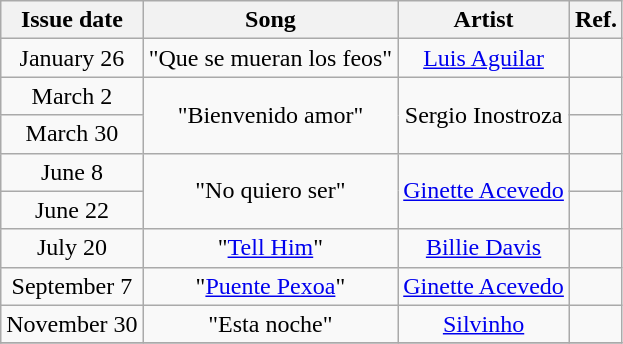<table class="wikitable">
<tr>
<th>Issue date</th>
<th>Song</th>
<th>Artist</th>
<th>Ref.</th>
</tr>
<tr>
<td align="center">January 26</td>
<td align="center">"Que se mueran los feos"</td>
<td align="center"><a href='#'>Luis Aguilar</a></td>
<td align="center"></td>
</tr>
<tr>
<td align="center">March 2</td>
<td align="center" rowspan=2>"Bienvenido amor"</td>
<td align="center" rowspan=2>Sergio Inostroza</td>
<td align="center"></td>
</tr>
<tr>
<td align="center">March 30</td>
<td align="center"></td>
</tr>
<tr>
<td align="center">June 8</td>
<td align="center" rowspan=2>"No quiero ser"</td>
<td align="center" rowspan=2><a href='#'>Ginette Acevedo</a></td>
<td align="center"></td>
</tr>
<tr>
<td align="center">June 22</td>
<td align="center"></td>
</tr>
<tr>
<td align="center">July 20</td>
<td align="center">"<a href='#'>Tell Him</a>"</td>
<td align="center"><a href='#'>Billie Davis</a></td>
<td align="center"></td>
</tr>
<tr>
<td align="center">September 7</td>
<td align="center">"<a href='#'>Puente Pexoa</a>"</td>
<td align="center"><a href='#'>Ginette Acevedo</a></td>
<td align="center"></td>
</tr>
<tr>
<td align="center">November 30</td>
<td align="center">"Esta noche"</td>
<td align="center"><a href='#'>Silvinho</a></td>
<td align="center"></td>
</tr>
<tr>
</tr>
</table>
